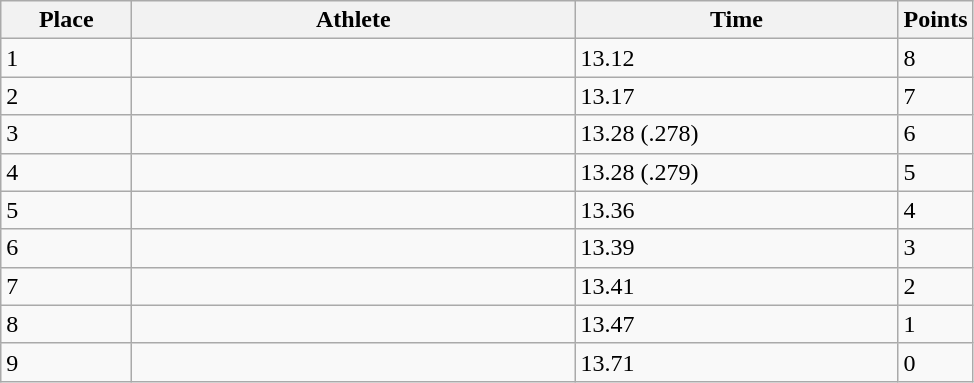<table class=wikitable>
<tr>
<th style="width:5em">Place</th>
<th style="width:18em">Athlete</th>
<th style="width:13em">Time</th>
<th>Points</th>
</tr>
<tr>
<td>1</td>
<td></td>
<td>13.12</td>
<td>8</td>
</tr>
<tr>
<td>2</td>
<td></td>
<td>13.17</td>
<td>7</td>
</tr>
<tr>
<td>3</td>
<td></td>
<td>13.28 (.278)</td>
<td>6</td>
</tr>
<tr>
<td>4</td>
<td></td>
<td>13.28 (.279)</td>
<td>5</td>
</tr>
<tr>
<td>5</td>
<td></td>
<td>13.36</td>
<td>4</td>
</tr>
<tr>
<td>6</td>
<td></td>
<td>13.39</td>
<td>3</td>
</tr>
<tr>
<td>7</td>
<td></td>
<td>13.41</td>
<td>2</td>
</tr>
<tr>
<td>8</td>
<td></td>
<td>13.47</td>
<td>1</td>
</tr>
<tr>
<td>9</td>
<td></td>
<td>13.71</td>
<td>0</td>
</tr>
</table>
